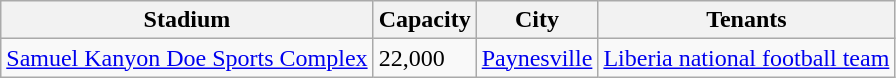<table class="wikitable sortable">
<tr>
<th>Stadium</th>
<th>Capacity</th>
<th>City</th>
<th>Tenants</th>
</tr>
<tr>
<td><a href='#'>Samuel Kanyon Doe Sports Complex</a></td>
<td>22,000</td>
<td><a href='#'>Paynesville</a></td>
<td><a href='#'>Liberia national football team</a></td>
</tr>
</table>
